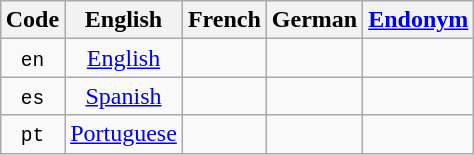<table class="wikitable" style="text-align:center; margin: 1em auto 1em auto">
<tr>
<th>Code</th>
<th>English</th>
<th>French</th>
<th>German</th>
<th><a href='#'>Endonym</a></th>
</tr>
<tr>
<td><code>en</code></td>
<td><a href='#'>English</a></td>
<td></td>
<td></td>
<td></td>
</tr>
<tr>
<td><code>es</code></td>
<td><a href='#'>Spanish</a></td>
<td></td>
<td></td>
<td></td>
</tr>
<tr>
<td><code>pt</code></td>
<td><a href='#'>Portuguese</a></td>
<td></td>
<td></td>
<td></td>
</tr>
</table>
